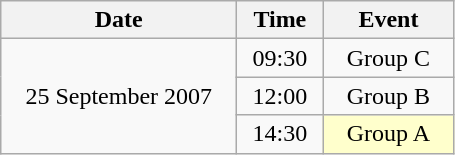<table class = "wikitable" style="text-align:center;">
<tr>
<th width=150>Date</th>
<th width=50>Time</th>
<th width=80>Event</th>
</tr>
<tr>
<td rowspan=3>25 September 2007</td>
<td>09:30</td>
<td>Group C</td>
</tr>
<tr>
<td>12:00</td>
<td>Group B</td>
</tr>
<tr>
<td>14:30</td>
<td bgcolor=ffffcc>Group A</td>
</tr>
</table>
